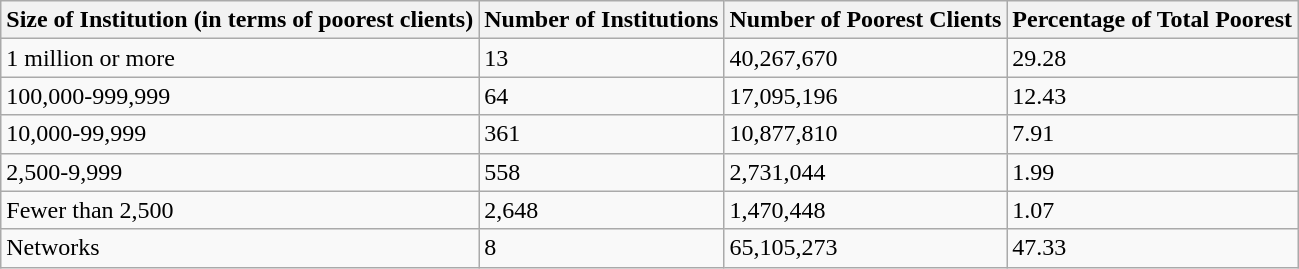<table class="wikitable" border="1">
<tr>
<th>Size of Institution (in terms of poorest clients)</th>
<th>Number of Institutions</th>
<th>Number of Poorest Clients</th>
<th>Percentage of Total Poorest</th>
</tr>
<tr>
<td>1 million or more</td>
<td>13</td>
<td>40,267,670</td>
<td>29.28</td>
</tr>
<tr>
<td>100,000-999,999</td>
<td>64</td>
<td>17,095,196</td>
<td>12.43</td>
</tr>
<tr>
<td>10,000-99,999</td>
<td>361</td>
<td>10,877,810</td>
<td>7.91</td>
</tr>
<tr>
<td>2,500-9,999</td>
<td>558</td>
<td>2,731,044</td>
<td>1.99</td>
</tr>
<tr>
<td>Fewer than 2,500</td>
<td>2,648</td>
<td>1,470,448</td>
<td>1.07</td>
</tr>
<tr>
<td>Networks</td>
<td>8</td>
<td>65,105,273</td>
<td>47.33</td>
</tr>
</table>
